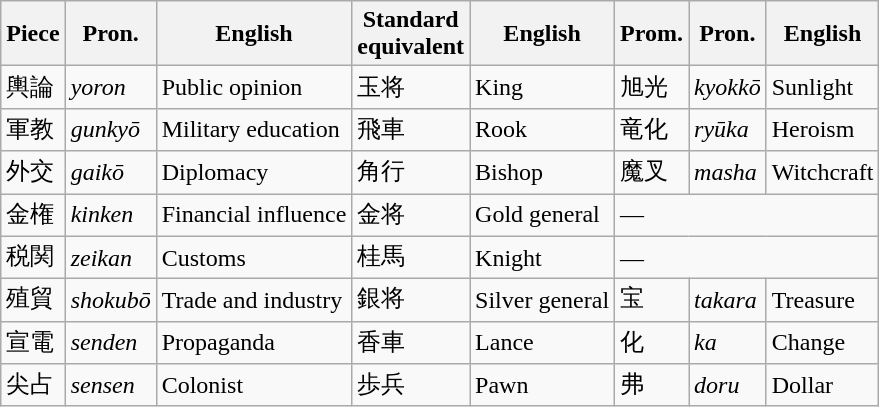<table class=wikitable>
<tr>
<th>Piece</th>
<th>Pron.</th>
<th>English</th>
<th>Standard<br>equivalent</th>
<th>English</th>
<th>Prom.</th>
<th>Pron.</th>
<th>English</th>
</tr>
<tr>
<td>輿論</td>
<td><em>yoron</em></td>
<td>Public opinion</td>
<td>玉将</td>
<td>King</td>
<td>旭光</td>
<td><em>kyokkō</em></td>
<td>Sunlight</td>
</tr>
<tr>
<td>軍教</td>
<td><em>gunkyō</em></td>
<td>Military education</td>
<td>飛車</td>
<td>Rook</td>
<td>竜化</td>
<td><em>ryūka</em></td>
<td>Heroism</td>
</tr>
<tr>
<td>外交</td>
<td><em>gaikō</em></td>
<td>Diplomacy</td>
<td>角行</td>
<td>Bishop</td>
<td>魔叉</td>
<td><em>masha</em></td>
<td>Witchcraft</td>
</tr>
<tr>
<td>金権</td>
<td><em>kinken</em></td>
<td>Financial influence</td>
<td>金将</td>
<td>Gold general</td>
<td colspan=3>—</td>
</tr>
<tr>
<td>税関</td>
<td><em>zeikan</em></td>
<td>Customs</td>
<td>桂馬</td>
<td>Knight</td>
<td colspan=3>—</td>
</tr>
<tr>
<td>殖貿</td>
<td><em>shokubō</em></td>
<td>Trade and industry</td>
<td>銀将</td>
<td>Silver general</td>
<td>宝</td>
<td><em>takara</em></td>
<td>Treasure</td>
</tr>
<tr>
<td>宣電</td>
<td><em>senden</em></td>
<td>Propaganda</td>
<td>香車</td>
<td>Lance</td>
<td>化</td>
<td><em>ka</em></td>
<td>Change</td>
</tr>
<tr>
<td>尖占</td>
<td><em>sensen</em></td>
<td>Colonist</td>
<td>歩兵</td>
<td>Pawn</td>
<td>弗</td>
<td><em>doru</em></td>
<td>Dollar</td>
</tr>
</table>
